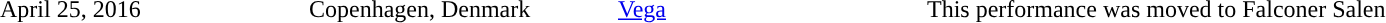<table cellpadding="2" style="border: 0px solid darkgray;">
<tr>
<th width="200"></th>
<th width="200"></th>
<th width="200"></th>
<th width="475"></th>
</tr>
<tr border="0">
<td>April 25, 2016</td>
<td>Copenhagen, Denmark</td>
<td><a href='#'>Vega</a></td>
<td>This performance was moved to Falconer Salen</td>
</tr>
</table>
